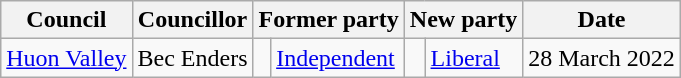<table class="wikitable sortable">
<tr>
<th>Council</th>
<th>Councillor</th>
<th colspan="2">Former party</th>
<th colspan="2">New party</th>
<th>Date</th>
</tr>
<tr>
<td><a href='#'>Huon Valley</a></td>
<td>Bec Enders</td>
<td> </td>
<td><a href='#'>Independent</a></td>
<td> </td>
<td><a href='#'>Liberal</a></td>
<td>28 March 2022</td>
</tr>
</table>
